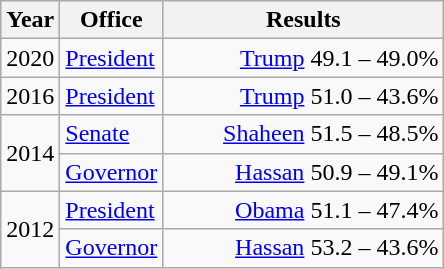<table class=wikitable>
<tr>
<th width="30">Year</th>
<th width="60">Office</th>
<th width="180">Results</th>
</tr>
<tr>
<td>2020</td>
<td><a href='#'>President</a></td>
<td align="right" ><a href='#'>Trump</a> 49.1 – 49.0%</td>
</tr>
<tr>
<td>2016</td>
<td><a href='#'>President</a></td>
<td align="right" ><a href='#'>Trump</a> 51.0 – 43.6%</td>
</tr>
<tr>
<td rowspan="2">2014</td>
<td><a href='#'>Senate</a></td>
<td align="right" ><a href='#'>Shaheen</a> 51.5 – 48.5%</td>
</tr>
<tr>
<td><a href='#'>Governor</a></td>
<td align="right" ><a href='#'>Hassan</a> 50.9 – 49.1%</td>
</tr>
<tr>
<td rowspan="2">2012</td>
<td><a href='#'>President</a></td>
<td align="right" ><a href='#'>Obama</a> 51.1 – 47.4%</td>
</tr>
<tr>
<td><a href='#'>Governor</a></td>
<td align="right" ><a href='#'>Hassan</a> 53.2 – 43.6%</td>
</tr>
</table>
